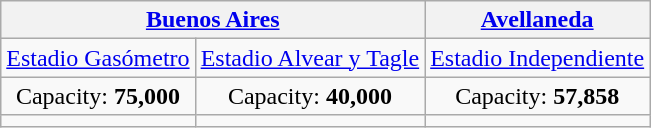<table class="wikitable" style="text-align:center">
<tr>
<th colspan=2><a href='#'>Buenos Aires</a></th>
<th><a href='#'>Avellaneda</a></th>
</tr>
<tr>
<td><a href='#'>Estadio Gasómetro</a></td>
<td><a href='#'>Estadio Alvear y Tagle</a></td>
<td><a href='#'>Estadio Independiente</a></td>
</tr>
<tr>
<td>Capacity: <strong>75,000</strong></td>
<td>Capacity: <strong>40,000</strong></td>
<td>Capacity: <strong> 57,858</strong></td>
</tr>
<tr>
<td></td>
<td></td>
<td></td>
</tr>
</table>
